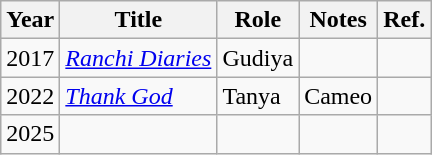<table class=wikitable>
<tr>
<th>Year</th>
<th>Title</th>
<th>Role</th>
<th>Notes</th>
<th>Ref.</th>
</tr>
<tr>
<td>2017</td>
<td><em><a href='#'>Ranchi Diaries</a></em></td>
<td>Gudiya</td>
<td></td>
<td></td>
</tr>
<tr>
<td>2022</td>
<td><em><a href='#'>Thank God</a></em></td>
<td>Tanya</td>
<td>Cameo</td>
<td></td>
</tr>
<tr>
<td>2025</td>
<td></td>
<td></td>
<td></td>
<td></td>
</tr>
</table>
